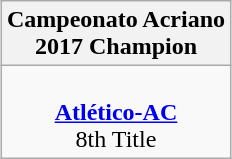<table class="wikitable" style="text-align: center; margin: 0 auto;">
<tr>
<th>Campeonato Acriano<br>2017 Champion</th>
</tr>
<tr>
<td><br><strong><a href='#'>Atlético-AC</a></strong><br>8th Title</td>
</tr>
</table>
